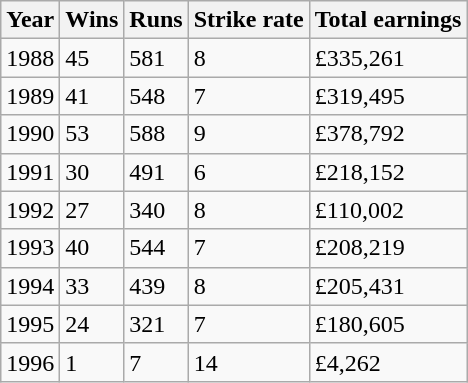<table class="wikitable">
<tr>
<th>Year</th>
<th>Wins</th>
<th>Runs</th>
<th>Strike rate</th>
<th>Total earnings</th>
</tr>
<tr>
<td>1988</td>
<td>45</td>
<td>581</td>
<td>8</td>
<td>£335,261</td>
</tr>
<tr>
<td>1989</td>
<td>41</td>
<td>548</td>
<td>7</td>
<td>£319,495</td>
</tr>
<tr>
<td>1990</td>
<td>53</td>
<td>588</td>
<td>9</td>
<td>£378,792</td>
</tr>
<tr>
<td>1991</td>
<td>30</td>
<td>491</td>
<td>6</td>
<td>£218,152</td>
</tr>
<tr>
<td>1992</td>
<td>27</td>
<td>340</td>
<td>8</td>
<td>£110,002</td>
</tr>
<tr>
<td>1993</td>
<td>40</td>
<td>544</td>
<td>7</td>
<td>£208,219</td>
</tr>
<tr>
<td>1994</td>
<td>33</td>
<td>439</td>
<td>8</td>
<td>£205,431</td>
</tr>
<tr>
<td>1995</td>
<td>24</td>
<td>321</td>
<td>7</td>
<td>£180,605</td>
</tr>
<tr>
<td>1996</td>
<td>1</td>
<td>7</td>
<td>14</td>
<td>£4,262</td>
</tr>
</table>
